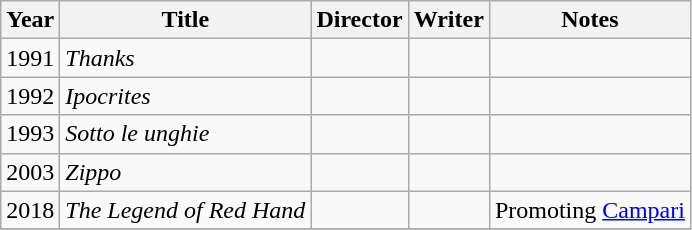<table class="wikitable">
<tr>
<th>Year</th>
<th>Title</th>
<th>Director</th>
<th>Writer</th>
<th>Notes</th>
</tr>
<tr>
<td>1991</td>
<td><em>Thanks</em></td>
<td></td>
<td></td>
<td></td>
</tr>
<tr>
<td>1992</td>
<td><em>Ipocrites</em></td>
<td></td>
<td></td>
<td></td>
</tr>
<tr>
<td>1993</td>
<td><em>Sotto le unghie</em></td>
<td></td>
<td></td>
<td></td>
</tr>
<tr>
<td>2003</td>
<td><em>Zippo</em></td>
<td></td>
<td></td>
<td></td>
</tr>
<tr>
<td>2018</td>
<td><em>The Legend of Red Hand</em></td>
<td></td>
<td></td>
<td>Promoting <a href='#'>Campari</a></td>
</tr>
<tr>
</tr>
</table>
